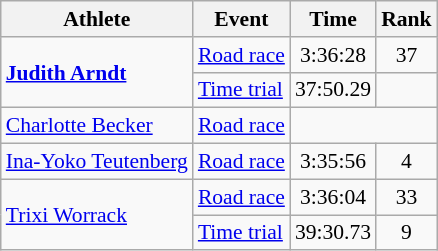<table class="wikitable" style="font-size:90%">
<tr>
<th>Athlete</th>
<th>Event</th>
<th>Time</th>
<th>Rank</th>
</tr>
<tr align=center>
<td rowspan=2 align=left><strong><a href='#'>Judith Arndt</a></strong></td>
<td align=left><a href='#'>Road race</a></td>
<td>3:36:28</td>
<td>37</td>
</tr>
<tr align=center>
<td align=left><a href='#'>Time trial</a></td>
<td>37:50.29</td>
<td></td>
</tr>
<tr align=center>
<td align=left><a href='#'>Charlotte Becker</a></td>
<td align=left><a href='#'>Road race</a></td>
<td colspan=2></td>
</tr>
<tr align=center>
<td align=left><a href='#'>Ina-Yoko Teutenberg</a></td>
<td align=left><a href='#'>Road race</a></td>
<td>3:35:56</td>
<td>4</td>
</tr>
<tr align=center>
<td rowspan=2 align=left><a href='#'>Trixi Worrack</a></td>
<td align=left><a href='#'>Road race</a></td>
<td>3:36:04</td>
<td>33</td>
</tr>
<tr align=center>
<td align=left><a href='#'>Time trial</a></td>
<td>39:30.73</td>
<td>9</td>
</tr>
</table>
